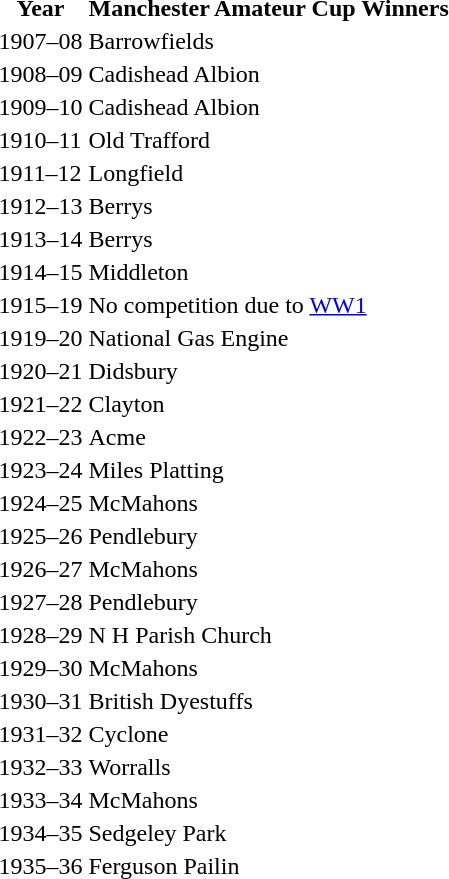<table>
<tr>
<th>Year</th>
<th>Manchester Amateur Cup Winners</th>
</tr>
<tr>
<td>1907–08</td>
<td>Barrowfields</td>
</tr>
<tr>
<td>1908–09</td>
<td>Cadishead Albion</td>
</tr>
<tr>
<td>1909–10</td>
<td>Cadishead Albion</td>
</tr>
<tr>
<td>1910–11</td>
<td>Old Trafford</td>
</tr>
<tr>
<td>1911–12</td>
<td>Longfield</td>
</tr>
<tr>
<td>1912–13</td>
<td>Berrys</td>
</tr>
<tr>
<td>1913–14</td>
<td>Berrys</td>
</tr>
<tr>
<td>1914–15</td>
<td>Middleton</td>
</tr>
<tr>
<td>1915–19</td>
<td>No competition due to <a href='#'>WW1</a></td>
</tr>
<tr>
<td>1919–20</td>
<td>National Gas Engine</td>
</tr>
<tr>
<td>1920–21</td>
<td>Didsbury</td>
</tr>
<tr>
<td>1921–22</td>
<td>Clayton</td>
</tr>
<tr>
<td>1922–23</td>
<td>Acme</td>
</tr>
<tr>
<td>1923–24</td>
<td>Miles Platting</td>
</tr>
<tr>
<td>1924–25</td>
<td>McMahons</td>
</tr>
<tr>
<td>1925–26</td>
<td>Pendlebury</td>
</tr>
<tr>
<td>1926–27</td>
<td>McMahons</td>
</tr>
<tr>
<td>1927–28</td>
<td>Pendlebury</td>
</tr>
<tr>
<td>1928–29</td>
<td>N H Parish Church</td>
</tr>
<tr>
<td>1929–30</td>
<td>McMahons</td>
</tr>
<tr>
<td>1930–31</td>
<td>British Dyestuffs</td>
</tr>
<tr>
<td>1931–32</td>
<td>Cyclone</td>
</tr>
<tr>
<td>1932–33</td>
<td>Worralls</td>
</tr>
<tr>
<td>1933–34</td>
<td>McMahons</td>
</tr>
<tr>
<td>1934–35</td>
<td>Sedgeley Park</td>
</tr>
<tr>
<td>1935–36</td>
<td>Ferguson Pailin</td>
</tr>
</table>
